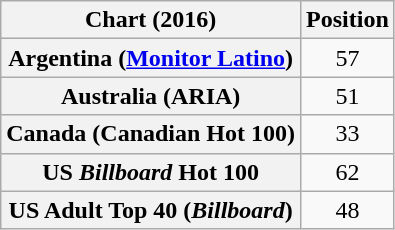<table class="wikitable plainrowheaders sortable" style="text-align:center">
<tr>
<th>Chart (2016)</th>
<th>Position</th>
</tr>
<tr>
<th scope="row">Argentina (<a href='#'>Monitor Latino</a>)</th>
<td>57</td>
</tr>
<tr>
<th scope="row">Australia (ARIA)</th>
<td>51</td>
</tr>
<tr>
<th scope="row">Canada (Canadian Hot 100)</th>
<td>33</td>
</tr>
<tr>
<th scope="row">US <em>Billboard</em> Hot 100</th>
<td>62</td>
</tr>
<tr>
<th scope="row">US Adult Top 40 (<em>Billboard</em>)</th>
<td>48</td>
</tr>
</table>
